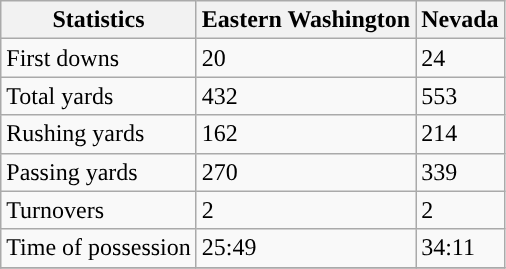<table class="wikitable">
<tr>
<th>Statistics</th>
<th>Eastern Washington</th>
<th>Nevada</th>
</tr>
<tr>
<td>First downs</td>
<td>20</td>
<td>24</td>
</tr>
<tr>
<td>Total yards</td>
<td>432</td>
<td>553</td>
</tr>
<tr>
<td>Rushing yards</td>
<td>162</td>
<td>214</td>
</tr>
<tr>
<td>Passing yards</td>
<td>270</td>
<td>339</td>
</tr>
<tr>
<td>Turnovers</td>
<td>2</td>
<td>2</td>
</tr>
<tr>
<td>Time of possession</td>
<td>25:49</td>
<td>34:11</td>
</tr>
<tr>
</tr>
</table>
